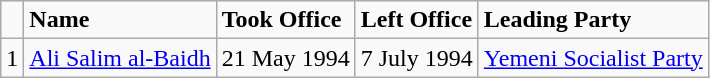<table class="wikitable">
<tr>
<td></td>
<td><strong>Name</strong></td>
<td><strong>Took Office</strong></td>
<td><strong>Left Office</strong></td>
<td><strong>Leading Party</strong></td>
</tr>
<tr>
<td>1</td>
<td><a href='#'>Ali Salim al-Baidh</a></td>
<td>21 May 1994</td>
<td>7 July 1994</td>
<td><a href='#'>Yemeni Socialist Party</a></td>
</tr>
</table>
